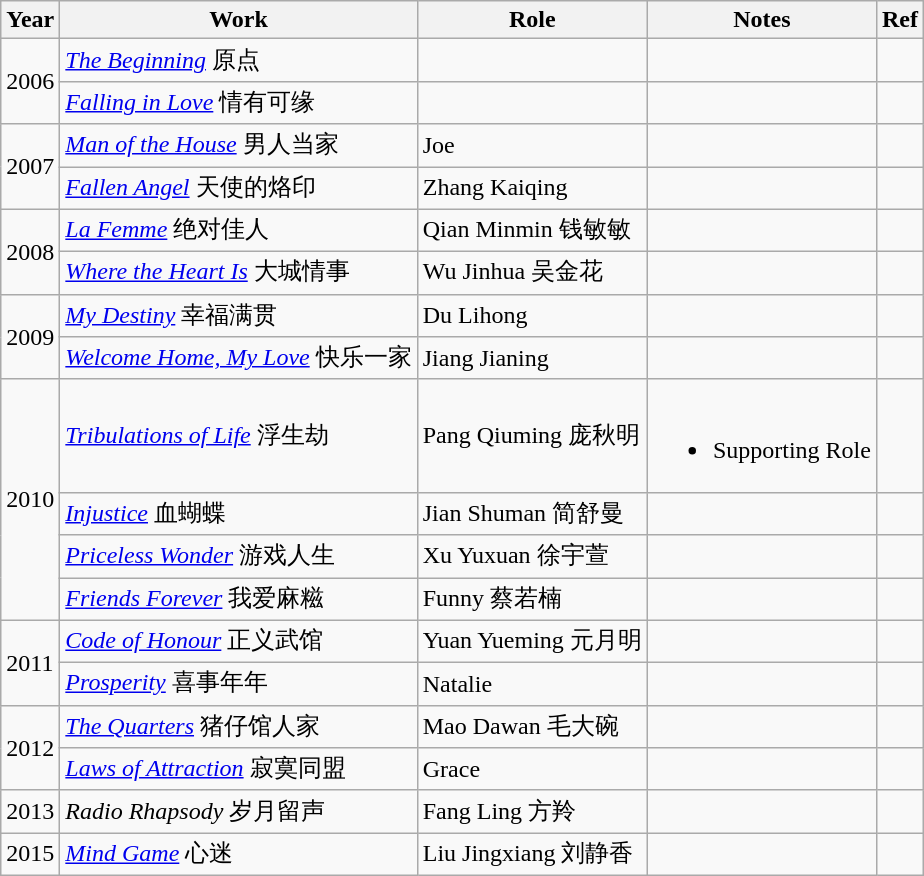<table class="wikitable">
<tr>
<th>Year</th>
<th>Work</th>
<th>Role</th>
<th>Notes</th>
<th>Ref</th>
</tr>
<tr>
<td rowspan="2">2006</td>
<td><em><a href='#'>The Beginning</a></em> 原点</td>
<td></td>
<td></td>
<td></td>
</tr>
<tr>
<td><em><a href='#'>Falling in Love</a></em> 情有可缘</td>
<td></td>
<td></td>
<td></td>
</tr>
<tr>
<td rowspan="2">2007</td>
<td><em><a href='#'>Man of the House</a></em> 男人当家</td>
<td>Joe</td>
<td></td>
<td></td>
</tr>
<tr>
<td><em><a href='#'>Fallen Angel</a></em> 天使的烙印</td>
<td>Zhang Kaiqing</td>
<td></td>
<td></td>
</tr>
<tr>
<td rowspan="2">2008</td>
<td><em><a href='#'>La Femme</a></em> 绝对佳人</td>
<td>Qian Minmin 钱敏敏</td>
<td></td>
<td></td>
</tr>
<tr>
<td><em><a href='#'>Where the Heart Is</a></em> 大城情事</td>
<td>Wu Jinhua 吴金花</td>
<td></td>
<td></td>
</tr>
<tr>
<td rowspan="2">2009</td>
<td><em><a href='#'>My Destiny</a></em> 幸福满贯</td>
<td>Du Lihong</td>
<td></td>
<td></td>
</tr>
<tr>
<td><em><a href='#'>Welcome Home, My Love</a></em> 快乐一家</td>
<td>Jiang Jianing</td>
<td></td>
<td></td>
</tr>
<tr>
<td rowspan="4">2010</td>
<td><em><a href='#'>Tribulations of Life</a></em> 浮生劫</td>
<td>Pang Qiuming 庞秋明</td>
<td><br><ul><li>Supporting Role</li></ul></td>
<td></td>
</tr>
<tr>
<td><em><a href='#'>Injustice</a></em> 血蝴蝶</td>
<td>Jian Shuman 简舒曼</td>
<td></td>
<td></td>
</tr>
<tr>
<td><em><a href='#'>Priceless Wonder</a></em> 游戏人生</td>
<td>Xu Yuxuan 徐宇萱</td>
<td></td>
<td></td>
</tr>
<tr>
<td><em><a href='#'>Friends Forever</a></em> 我爱麻糍</td>
<td>Funny 蔡若楠</td>
<td></td>
<td></td>
</tr>
<tr>
<td rowspan="2">2011</td>
<td><em><a href='#'>Code of Honour</a></em> 正义武馆</td>
<td>Yuan Yueming 元月明</td>
<td></td>
<td></td>
</tr>
<tr>
<td><em><a href='#'>Prosperity</a></em> 喜事年年</td>
<td>Natalie</td>
<td></td>
<td></td>
</tr>
<tr>
<td rowspan="2">2012</td>
<td><em><a href='#'>The Quarters</a></em> 猪仔馆人家</td>
<td>Mao Dawan 毛大碗</td>
<td></td>
<td></td>
</tr>
<tr>
<td><em><a href='#'>Laws of Attraction</a></em> 寂寞同盟</td>
<td>Grace</td>
<td></td>
<td></td>
</tr>
<tr>
<td>2013</td>
<td><em>Radio Rhapsody</em> 岁月留声</td>
<td>Fang Ling 方羚</td>
<td></td>
<td></td>
</tr>
<tr>
<td>2015</td>
<td><em><a href='#'>Mind Game</a></em> 心迷</td>
<td>Liu Jingxiang 刘静香</td>
<td></td>
<td></td>
</tr>
</table>
